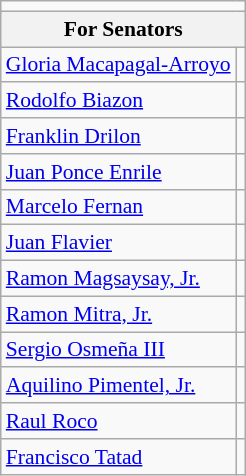<table class=wikitable style="font-size:90%">
<tr>
<td colspan=4 bgcolor=></td>
</tr>
<tr>
<th colspan=5>For Senators</th>
</tr>
<tr>
<td><a href='#'>Gloria Macapagal-Arroyo</a></td>
<td></td>
</tr>
<tr>
<td><a href='#'>Rodolfo Biazon</a></td>
<td></td>
</tr>
<tr>
<td><a href='#'>Franklin Drilon</a></td>
<td></td>
</tr>
<tr>
<td><a href='#'>Juan Ponce Enrile</a></td>
<td></td>
</tr>
<tr>
<td><a href='#'>Marcelo Fernan</a></td>
<td></td>
</tr>
<tr>
<td><a href='#'>Juan Flavier</a></td>
<td></td>
</tr>
<tr>
<td><a href='#'>Ramon Magsaysay, Jr.</a></td>
<td></td>
</tr>
<tr>
<td><a href='#'>Ramon Mitra, Jr.</a></td>
<td></td>
</tr>
<tr>
<td><a href='#'>Sergio Osmeña III</a></td>
<td></td>
</tr>
<tr>
<td><a href='#'>Aquilino Pimentel, Jr.</a></td>
<td></td>
</tr>
<tr>
<td><a href='#'>Raul Roco</a></td>
<td></td>
</tr>
<tr>
<td><a href='#'>Francisco Tatad</a></td>
<td></td>
</tr>
</table>
